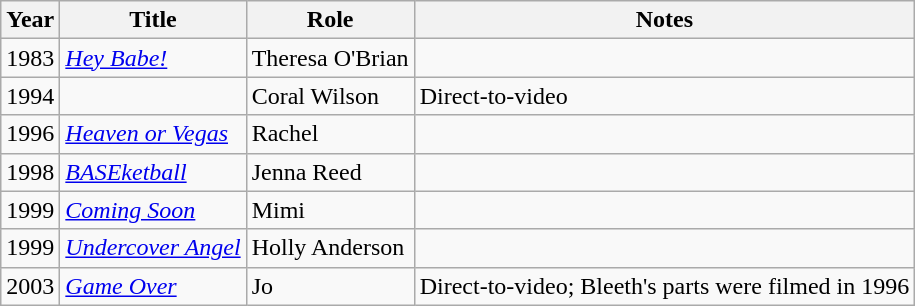<table class="wikitable sortable">
<tr>
<th>Year</th>
<th>Title</th>
<th>Role</th>
<th class="unsortable">Notes</th>
</tr>
<tr>
<td>1983</td>
<td><em><a href='#'>Hey Babe!</a></em></td>
<td>Theresa O'Brian</td>
<td></td>
</tr>
<tr>
<td>1994</td>
<td><em></em></td>
<td>Coral Wilson</td>
<td>Direct-to-video</td>
</tr>
<tr>
<td>1996</td>
<td><em><a href='#'>Heaven or Vegas</a></em></td>
<td>Rachel</td>
<td></td>
</tr>
<tr>
<td>1998</td>
<td><em><a href='#'>BASEketball</a></em></td>
<td>Jenna Reed</td>
<td></td>
</tr>
<tr>
<td>1999</td>
<td><em><a href='#'>Coming Soon</a></em></td>
<td>Mimi</td>
<td></td>
</tr>
<tr>
<td>1999</td>
<td><em><a href='#'>Undercover Angel</a></em></td>
<td>Holly Anderson</td>
<td></td>
</tr>
<tr>
<td>2003</td>
<td><em><a href='#'>Game Over</a></em></td>
<td>Jo</td>
<td>Direct-to-video; Bleeth's parts were filmed in 1996</td>
</tr>
</table>
